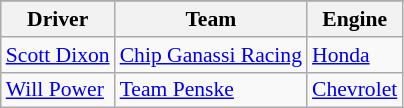<table class="wikitable" style="font-size:90%;">
<tr>
</tr>
<tr>
<th>Driver</th>
<th>Team</th>
<th>Engine</th>
</tr>
<tr>
<td> <a href='#'>Scott Dixon</a></td>
<td><a href='#'>Chip Ganassi Racing</a></td>
<td><a href='#'>Honda</a></td>
</tr>
<tr>
<td> <a href='#'>Will Power</a></td>
<td><a href='#'>Team Penske</a></td>
<td><a href='#'>Chevrolet</a></td>
</tr>
</table>
